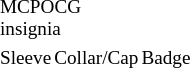<table width="100px" border="0" cellpadding="0" class="toccolours" style="font-size: 80%;">
<tr>
<td colspan="2">MCPOCG insignia</td>
</tr>
<tr>
<td></td>
<td></td>
<td></td>
</tr>
<tr align="center">
<td>Sleeve</td>
<td>Collar/Cap</td>
<td>Badge</td>
</tr>
</table>
